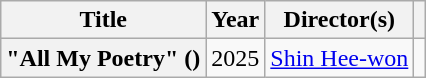<table class="wikitable plainrowheaders" style="text-align:center">
<tr>
<th scope="col">Title</th>
<th scope="col">Year</th>
<th scope="col">Director(s)</th>
<th scope="col"></th>
</tr>
<tr>
<th scope="row">"All My Poetry" ()</th>
<td>2025</td>
<td><a href='#'>Shin Hee-won</a></td>
<td></td>
</tr>
</table>
